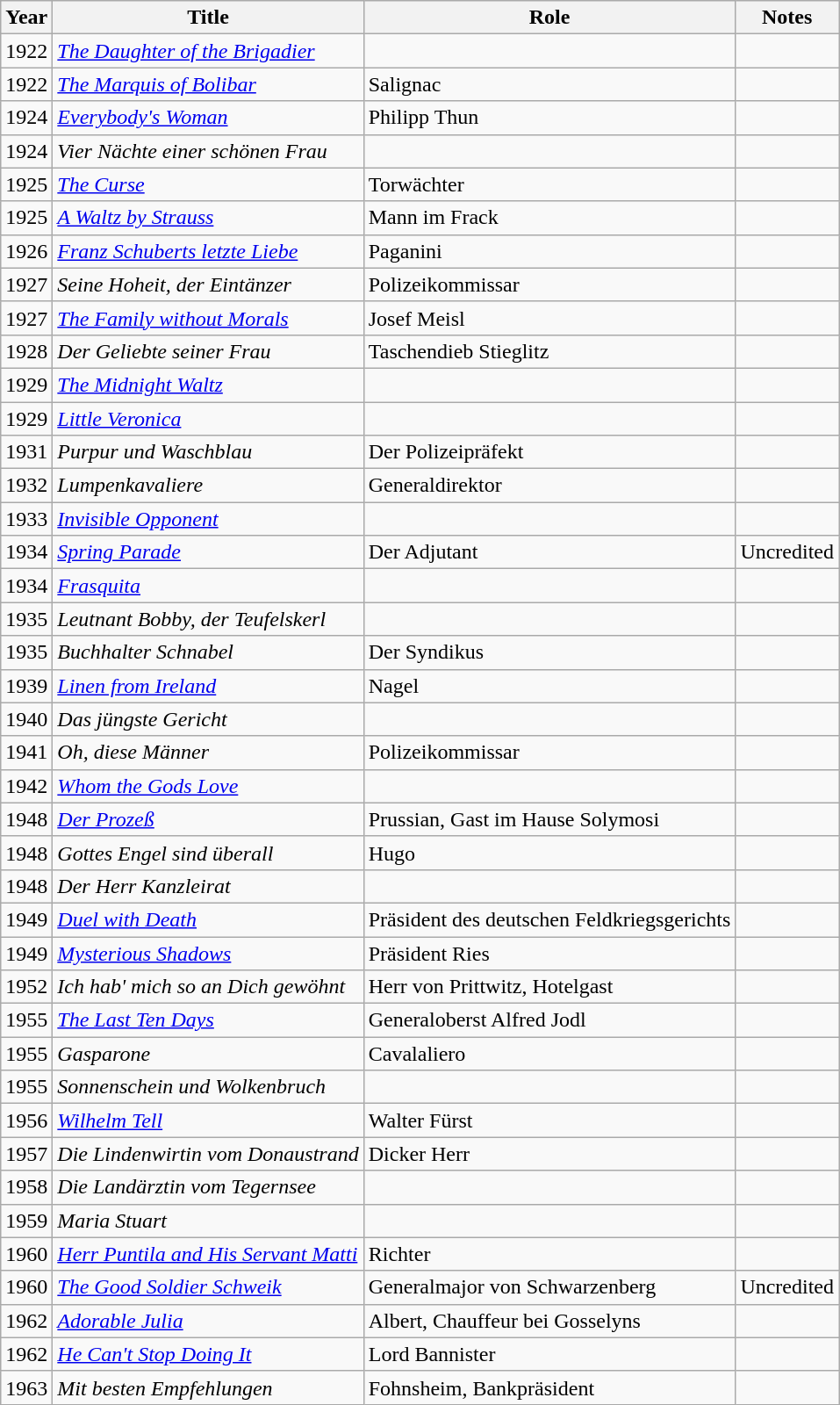<table class="wikitable">
<tr>
<th>Year</th>
<th>Title</th>
<th>Role</th>
<th>Notes</th>
</tr>
<tr>
<td>1922</td>
<td><em><a href='#'>The Daughter of the Brigadier</a></em></td>
<td></td>
<td></td>
</tr>
<tr>
<td>1922</td>
<td><em><a href='#'>The Marquis of Bolibar</a></em></td>
<td>Salignac</td>
<td></td>
</tr>
<tr>
<td>1924</td>
<td><em><a href='#'>Everybody's Woman</a></em></td>
<td>Philipp Thun</td>
<td></td>
</tr>
<tr>
<td>1924</td>
<td><em>Vier Nächte einer schönen Frau</em></td>
<td></td>
<td></td>
</tr>
<tr>
<td>1925</td>
<td><em><a href='#'>The Curse</a></em></td>
<td>Torwächter</td>
<td></td>
</tr>
<tr>
<td>1925</td>
<td><em><a href='#'>A Waltz by Strauss</a></em></td>
<td>Mann im Frack</td>
<td></td>
</tr>
<tr>
<td>1926</td>
<td><em><a href='#'>Franz Schuberts letzte Liebe</a></em></td>
<td>Paganini</td>
<td></td>
</tr>
<tr>
<td>1927</td>
<td><em>Seine Hoheit, der Eintänzer</em></td>
<td>Polizeikommissar</td>
<td></td>
</tr>
<tr>
<td>1927</td>
<td><em><a href='#'>The Family without Morals</a></em></td>
<td>Josef Meisl</td>
<td></td>
</tr>
<tr>
<td>1928</td>
<td><em>Der Geliebte seiner Frau</em></td>
<td>Taschendieb Stieglitz</td>
<td></td>
</tr>
<tr>
<td>1929</td>
<td><em><a href='#'>The Midnight Waltz</a></em></td>
<td></td>
<td></td>
</tr>
<tr>
<td>1929</td>
<td><em><a href='#'>Little Veronica</a></em></td>
<td></td>
<td></td>
</tr>
<tr>
<td>1931</td>
<td><em>Purpur und Waschblau</em></td>
<td>Der Polizeipräfekt</td>
<td></td>
</tr>
<tr>
<td>1932</td>
<td><em>Lumpenkavaliere</em></td>
<td>Generaldirektor</td>
<td></td>
</tr>
<tr>
<td>1933</td>
<td><em><a href='#'>Invisible Opponent</a></em></td>
<td></td>
<td></td>
</tr>
<tr>
<td>1934</td>
<td><em><a href='#'>Spring Parade</a></em></td>
<td>Der Adjutant</td>
<td>Uncredited</td>
</tr>
<tr>
<td>1934</td>
<td><em><a href='#'>Frasquita</a></em></td>
<td></td>
<td></td>
</tr>
<tr>
<td>1935</td>
<td><em>Leutnant Bobby, der Teufelskerl</em></td>
<td></td>
<td></td>
</tr>
<tr>
<td>1935</td>
<td><em>Buchhalter Schnabel</em></td>
<td>Der Syndikus</td>
<td></td>
</tr>
<tr>
<td>1939</td>
<td><em><a href='#'>Linen from Ireland</a></em></td>
<td>Nagel</td>
<td></td>
</tr>
<tr>
<td>1940</td>
<td><em>Das jüngste Gericht</em></td>
<td></td>
<td></td>
</tr>
<tr>
<td>1941</td>
<td><em>Oh, diese Männer</em></td>
<td>Polizeikommissar</td>
<td></td>
</tr>
<tr>
<td>1942</td>
<td><em><a href='#'>Whom the Gods Love</a></em></td>
<td></td>
<td></td>
</tr>
<tr>
<td>1948</td>
<td><em><a href='#'>Der Prozeß</a></em></td>
<td>Prussian, Gast im Hause Solymosi</td>
<td></td>
</tr>
<tr>
<td>1948</td>
<td><em>Gottes Engel sind überall</em></td>
<td>Hugo</td>
<td></td>
</tr>
<tr>
<td>1948</td>
<td><em>Der Herr Kanzleirat</em></td>
<td></td>
<td></td>
</tr>
<tr>
<td>1949</td>
<td><em><a href='#'>Duel with Death</a></em></td>
<td>Präsident des deutschen Feldkriegsgerichts</td>
<td></td>
</tr>
<tr>
<td>1949</td>
<td><em><a href='#'>Mysterious Shadows</a></em></td>
<td>Präsident Ries</td>
<td></td>
</tr>
<tr>
<td>1952</td>
<td><em>Ich hab' mich so an Dich gewöhnt</em></td>
<td>Herr von Prittwitz, Hotelgast</td>
<td></td>
</tr>
<tr>
<td>1955</td>
<td><em><a href='#'>The Last Ten Days</a></em></td>
<td>Generaloberst Alfred Jodl</td>
<td></td>
</tr>
<tr>
<td>1955</td>
<td><em>Gasparone</em></td>
<td>Cavalaliero</td>
<td></td>
</tr>
<tr>
<td>1955</td>
<td><em>Sonnenschein und Wolkenbruch</em></td>
<td></td>
<td></td>
</tr>
<tr>
<td>1956</td>
<td><em><a href='#'>Wilhelm Tell</a></em></td>
<td>Walter Fürst</td>
<td></td>
</tr>
<tr>
<td>1957</td>
<td><em>Die Lindenwirtin vom Donaustrand</em></td>
<td>Dicker Herr</td>
<td></td>
</tr>
<tr>
<td>1958</td>
<td><em>Die Landärztin vom Tegernsee</em></td>
<td></td>
<td></td>
</tr>
<tr>
<td>1959</td>
<td><em>Maria Stuart</em></td>
<td></td>
<td></td>
</tr>
<tr>
<td>1960</td>
<td><em><a href='#'>Herr Puntila and His Servant Matti</a></em></td>
<td>Richter</td>
<td></td>
</tr>
<tr>
<td>1960</td>
<td><em><a href='#'>The Good Soldier Schweik</a></em></td>
<td>Generalmajor von Schwarzenberg</td>
<td>Uncredited</td>
</tr>
<tr>
<td>1962</td>
<td><em><a href='#'>Adorable Julia</a></em></td>
<td>Albert, Chauffeur bei Gosselyns</td>
<td></td>
</tr>
<tr>
<td>1962</td>
<td><em><a href='#'>He Can't Stop Doing It</a></em></td>
<td>Lord Bannister</td>
<td></td>
</tr>
<tr>
<td>1963</td>
<td><em>Mit besten Empfehlungen</em></td>
<td>Fohnsheim, Bankpräsident</td>
<td></td>
</tr>
</table>
